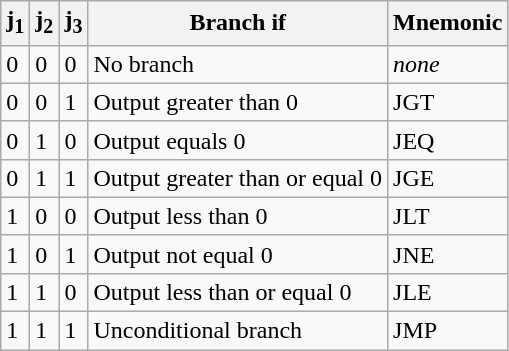<table class="wikitable">
<tr>
<th>j<sub>1</sub></th>
<th>j<sub>2</sub></th>
<th>j<sub>3</sub></th>
<th>Branch if</th>
<th>Mnemonic</th>
</tr>
<tr>
<td>0</td>
<td>0</td>
<td>0</td>
<td>No branch</td>
<td><em>none</em></td>
</tr>
<tr>
<td>0</td>
<td>0</td>
<td>1</td>
<td>Output greater than 0</td>
<td>JGT</td>
</tr>
<tr>
<td>0</td>
<td>1</td>
<td>0</td>
<td>Output equals 0</td>
<td>JEQ</td>
</tr>
<tr>
<td>0</td>
<td>1</td>
<td>1</td>
<td>Output greater than or equal 0</td>
<td>JGE</td>
</tr>
<tr>
<td>1</td>
<td>0</td>
<td>0</td>
<td>Output less than 0</td>
<td>JLT</td>
</tr>
<tr>
<td>1</td>
<td>0</td>
<td>1</td>
<td>Output not equal 0</td>
<td>JNE</td>
</tr>
<tr>
<td>1</td>
<td>1</td>
<td>0</td>
<td>Output less than or equal 0</td>
<td>JLE</td>
</tr>
<tr>
<td>1</td>
<td>1</td>
<td>1</td>
<td>Unconditional branch</td>
<td>JMP</td>
</tr>
</table>
